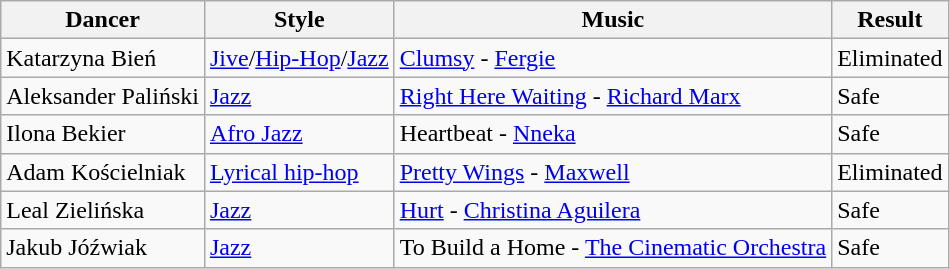<table class="wikitable">
<tr>
<th>Dancer</th>
<th>Style</th>
<th>Music</th>
<th>Result</th>
</tr>
<tr>
<td>Katarzyna Bień</td>
<td><a href='#'>Jive</a>/<a href='#'>Hip-Hop</a>/<a href='#'>Jazz</a></td>
<td><a href='#'>Clumsy</a> - <a href='#'>Fergie</a></td>
<td>Eliminated</td>
</tr>
<tr>
<td>Aleksander Paliński</td>
<td><a href='#'>Jazz</a></td>
<td><a href='#'>Right Here Waiting</a> - <a href='#'>Richard Marx</a></td>
<td>Safe</td>
</tr>
<tr>
<td>Ilona Bekier</td>
<td><a href='#'>Afro Jazz</a></td>
<td>Heartbeat - <a href='#'>Nneka</a></td>
<td>Safe</td>
</tr>
<tr>
<td>Adam Kościelniak</td>
<td><a href='#'>Lyrical hip-hop</a></td>
<td><a href='#'>Pretty Wings</a> - <a href='#'>Maxwell</a></td>
<td>Eliminated</td>
</tr>
<tr>
<td>Leal Zielińska</td>
<td><a href='#'>Jazz</a></td>
<td><a href='#'>Hurt</a> - <a href='#'>Christina Aguilera</a></td>
<td>Safe</td>
</tr>
<tr>
<td>Jakub Jóźwiak</td>
<td><a href='#'>Jazz</a></td>
<td>To Build a Home - <a href='#'>The Cinematic Orchestra</a></td>
<td>Safe</td>
</tr>
</table>
